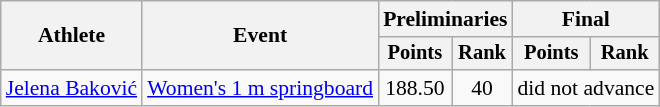<table class=wikitable style="font-size:90%;">
<tr>
<th rowspan="2">Athlete</th>
<th rowspan="2">Event</th>
<th colspan="2">Preliminaries</th>
<th colspan="2">Final</th>
</tr>
<tr style="font-size:95%">
<th>Points</th>
<th>Rank</th>
<th>Points</th>
<th>Rank</th>
</tr>
<tr align=center>
<td align=left><a href='#'>Jelena Baković</a></td>
<td align=left><a href='#'>Women's 1 m springboard</a></td>
<td>188.50</td>
<td>40</td>
<td colspan=2>did not advance</td>
</tr>
</table>
